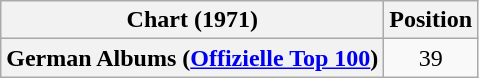<table class="wikitable plainrowheaders" style="text-align:center">
<tr>
<th scope="col">Chart (1971)</th>
<th scope="col">Position</th>
</tr>
<tr>
<th scope="row">German Albums (<a href='#'>Offizielle Top 100</a>)</th>
<td>39</td>
</tr>
</table>
